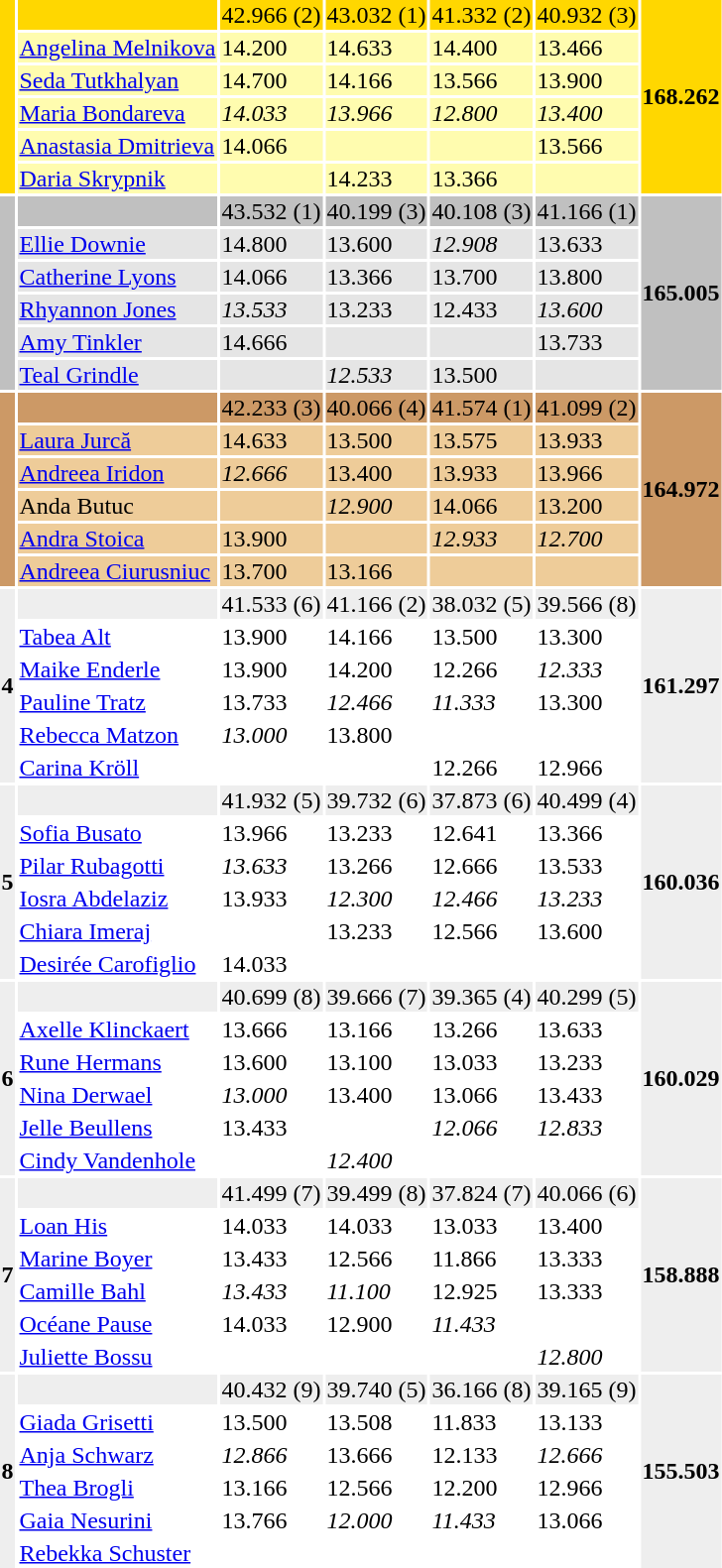<table>
<tr bgcolor=gold>
<td rowspan=6></td>
<td align="left"><strong></strong></td>
<td>42.966 (2)</td>
<td>43.032 (1)</td>
<td>41.332 (2)</td>
<td>40.932 (3)</td>
<td rowspan=6><strong>168.262</strong></td>
</tr>
<tr bgcolor=fffcaf>
<td align="left"><a href='#'>Angelina Melnikova</a></td>
<td>14.200</td>
<td>14.633</td>
<td>14.400</td>
<td>13.466</td>
</tr>
<tr bgcolor=fffcaf>
<td align="left"><a href='#'>Seda Tutkhalyan</a></td>
<td>14.700</td>
<td>14.166</td>
<td>13.566</td>
<td>13.900</td>
</tr>
<tr bgcolor=fffcaf>
<td align="left"><a href='#'>Maria Bondareva</a></td>
<td><em>14.033</em></td>
<td><em>13.966</em></td>
<td><em>12.800</em></td>
<td><em>13.400</em></td>
</tr>
<tr bgcolor=fffcaf>
<td align="left"><a href='#'>Anastasia Dmitrieva</a></td>
<td>14.066</td>
<td></td>
<td></td>
<td>13.566</td>
</tr>
<tr bgcolor=fffcaf>
<td align="left"><a href='#'>Daria Skrypnik</a></td>
<td></td>
<td>14.233</td>
<td>13.366</td>
<td></td>
</tr>
<tr bgcolor=silver>
<td rowspan=6></td>
<td align="left"><strong></strong></td>
<td>43.532 (1)</td>
<td>40.199 (3)</td>
<td>40.108 (3)</td>
<td>41.166 (1)</td>
<td rowspan=6><strong>165.005</strong></td>
</tr>
<tr bgcolor=e5e5e5>
<td align="left"><a href='#'>Ellie Downie</a></td>
<td>14.800</td>
<td>13.600</td>
<td><em>12.908</em></td>
<td>13.633</td>
</tr>
<tr bgcolor=e5e5e5>
<td align="left"><a href='#'>Catherine Lyons</a></td>
<td>14.066</td>
<td>13.366</td>
<td>13.700</td>
<td>13.800</td>
</tr>
<tr bgcolor=e5e5e5>
<td align="left"><a href='#'>Rhyannon Jones</a></td>
<td><em>13.533</em></td>
<td>13.233</td>
<td>12.433</td>
<td><em>13.600</em></td>
</tr>
<tr bgcolor=e5e5e5>
<td align="left"><a href='#'>Amy Tinkler</a></td>
<td>14.666</td>
<td></td>
<td></td>
<td>13.733</td>
</tr>
<tr bgcolor=e5e5e5>
<td align="left"><a href='#'>Teal Grindle</a></td>
<td></td>
<td><em>12.533</em></td>
<td>13.500</td>
<td></td>
</tr>
<tr bgcolor=cc9966>
<td rowspan=6></td>
<td align="left"><strong></strong></td>
<td>42.233 (3)</td>
<td>40.066 (4)</td>
<td>41.574 (1)</td>
<td>41.099 (2)</td>
<td rowspan=6><strong>164.972</strong></td>
</tr>
<tr bgcolor=eecc99>
<td align="left"><a href='#'>Laura Jurcă</a></td>
<td>14.633</td>
<td>13.500</td>
<td>13.575</td>
<td>13.933</td>
</tr>
<tr bgcolor=eecc99>
<td align="left"><a href='#'>Andreea Iridon</a></td>
<td><em>12.666</em></td>
<td>13.400</td>
<td>13.933</td>
<td>13.966</td>
</tr>
<tr bgcolor=eecc99>
<td align="left">Anda Butuc</td>
<td></td>
<td><em>12.900</em></td>
<td>14.066</td>
<td>13.200</td>
</tr>
<tr bgcolor=eecc99>
<td align="left"><a href='#'>Andra Stoica</a></td>
<td>13.900</td>
<td></td>
<td><em>12.933</em></td>
<td><em>12.700</em></td>
</tr>
<tr bgcolor=eecc99>
<td align="left"><a href='#'>Andreea Ciurusniuc</a></td>
<td>13.700</td>
<td>13.166</td>
<td></td>
<td></td>
</tr>
<tr bgcolor=eeeeee>
<td rowspan=6><strong>4</strong></td>
<td align="left"><strong></strong></td>
<td>41.533 (6)</td>
<td>41.166 (2)</td>
<td>38.032 (5)</td>
<td>39.566 (8)</td>
<td rowspan=6><strong>161.297</strong></td>
</tr>
<tr>
<td align="left"><a href='#'>Tabea Alt</a></td>
<td>13.900</td>
<td>14.166</td>
<td>13.500</td>
<td>13.300</td>
</tr>
<tr>
<td align="left"><a href='#'>Maike Enderle</a></td>
<td>13.900</td>
<td>14.200</td>
<td>12.266</td>
<td><em>12.333</em></td>
</tr>
<tr>
<td align="left"><a href='#'>Pauline Tratz</a></td>
<td>13.733</td>
<td><em>12.466</em></td>
<td><em>11.333</em></td>
<td>13.300</td>
</tr>
<tr>
<td align="left"><a href='#'>Rebecca Matzon</a></td>
<td><em>13.000</em></td>
<td>13.800</td>
<td></td>
<td></td>
</tr>
<tr>
<td align="left"><a href='#'>Carina Kröll</a></td>
<td></td>
<td></td>
<td>12.266</td>
<td>12.966</td>
</tr>
<tr bgcolor=eeeeee>
<td rowspan=6><strong>5</strong></td>
<td align="left"><strong></strong></td>
<td>41.932 (5)</td>
<td>39.732 (6)</td>
<td>37.873 (6)</td>
<td>40.499 (4)</td>
<td rowspan=6><strong>160.036</strong></td>
</tr>
<tr>
<td align="left"><a href='#'>Sofia Busato</a></td>
<td>13.966</td>
<td>13.233</td>
<td>12.641</td>
<td>13.366</td>
</tr>
<tr>
<td align="left"><a href='#'>Pilar Rubagotti</a></td>
<td><em>13.633</em></td>
<td>13.266</td>
<td>12.666</td>
<td>13.533</td>
</tr>
<tr>
<td align="left"><a href='#'>Iosra Abdelaziz</a></td>
<td>13.933</td>
<td><em>12.300</em></td>
<td><em>12.466</em></td>
<td><em>13.233</em></td>
</tr>
<tr>
<td align="left"><a href='#'>Chiara Imeraj</a></td>
<td></td>
<td>13.233</td>
<td>12.566</td>
<td>13.600</td>
</tr>
<tr>
<td align="left"><a href='#'>Desirée Carofiglio</a></td>
<td>14.033</td>
<td></td>
<td></td>
<td></td>
</tr>
<tr bgcolor=eeeeee>
<td rowspan=6><strong>6</strong></td>
<td align="left"><strong></strong></td>
<td>40.699 (8)</td>
<td>39.666 (7)</td>
<td>39.365 (4)</td>
<td>40.299 (5)</td>
<td rowspan=6><strong>160.029</strong></td>
</tr>
<tr>
<td align="left"><a href='#'>Axelle Klinckaert</a></td>
<td>13.666</td>
<td>13.166</td>
<td>13.266</td>
<td>13.633</td>
</tr>
<tr>
<td align="left"><a href='#'>Rune Hermans</a></td>
<td>13.600</td>
<td>13.100</td>
<td>13.033</td>
<td>13.233</td>
</tr>
<tr>
<td align="left"><a href='#'>Nina Derwael</a></td>
<td><em>13.000</em></td>
<td>13.400</td>
<td>13.066</td>
<td>13.433</td>
</tr>
<tr>
<td align="left"><a href='#'>Jelle Beullens</a></td>
<td>13.433</td>
<td></td>
<td><em>12.066</em></td>
<td><em>12.833</em></td>
</tr>
<tr>
<td align="left"><a href='#'>Cindy Vandenhole</a></td>
<td></td>
<td><em>12.400</em></td>
<td></td>
<td></td>
</tr>
<tr bgcolor=eeeeee>
<td rowspan=6><strong>7</strong></td>
<td align="left"><strong></strong></td>
<td>41.499 (7)</td>
<td>39.499 (8)</td>
<td>37.824 (7)</td>
<td>40.066 (6)</td>
<td rowspan=6><strong>158.888</strong></td>
</tr>
<tr>
<td align="left"><a href='#'>Loan His</a></td>
<td>14.033</td>
<td>14.033</td>
<td>13.033</td>
<td>13.400</td>
</tr>
<tr>
<td align="left"><a href='#'>Marine Boyer</a></td>
<td>13.433</td>
<td>12.566</td>
<td>11.866</td>
<td>13.333</td>
</tr>
<tr>
<td align="left"><a href='#'>Camille Bahl</a></td>
<td><em>13.433</em></td>
<td><em>11.100</em></td>
<td>12.925</td>
<td>13.333</td>
</tr>
<tr>
<td align="left"><a href='#'>Océane Pause</a></td>
<td>14.033</td>
<td>12.900</td>
<td><em>11.433</em></td>
<td></td>
</tr>
<tr>
<td align="left"><a href='#'>Juliette Bossu</a></td>
<td></td>
<td></td>
<td></td>
<td><em>12.800</em></td>
</tr>
<tr bgcolor=eeeeee>
<td rowspan=6><strong>8</strong></td>
<td align="left"><strong></strong></td>
<td>40.432 (9)</td>
<td>39.740 (5)</td>
<td>36.166 (8)</td>
<td>39.165 (9)</td>
<td rowspan=6><strong>155.503</strong></td>
</tr>
<tr>
<td align="left"><a href='#'>Giada Grisetti</a></td>
<td>13.500</td>
<td>13.508</td>
<td>11.833</td>
<td>13.133</td>
</tr>
<tr>
<td align="left"><a href='#'>Anja Schwarz</a></td>
<td><em>12.866</em></td>
<td>13.666</td>
<td>12.133</td>
<td><em>12.666</em></td>
</tr>
<tr>
<td align="left"><a href='#'>Thea Brogli</a></td>
<td>13.166</td>
<td>12.566</td>
<td>12.200</td>
<td>12.966</td>
</tr>
<tr>
<td align="left"><a href='#'>Gaia Nesurini</a></td>
<td>13.766</td>
<td><em>12.000</em></td>
<td><em>11.433</em></td>
<td>13.066</td>
</tr>
<tr>
<td align="left"><a href='#'>Rebekka Schuster</a></td>
<td></td>
<td></td>
<td></td>
<td></td>
</tr>
</table>
